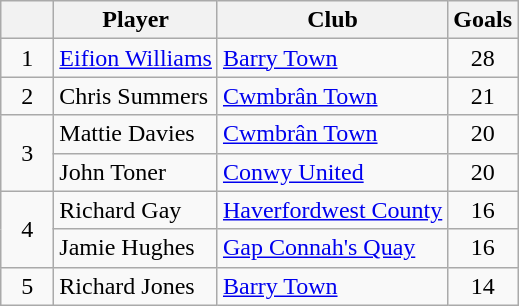<table class="wikitable" border="1">
<tr>
<th width="28"></th>
<th>Player</th>
<th>Club</th>
<th>Goals</th>
</tr>
<tr>
<td align=center>1</td>
<td><a href='#'>Eifion Williams</a></td>
<td><a href='#'>Barry Town</a></td>
<td align=center>28</td>
</tr>
<tr>
<td align=center>2</td>
<td>Chris Summers</td>
<td><a href='#'>Cwmbrân Town</a></td>
<td align=center>21</td>
</tr>
<tr>
<td align=center rowspan=2>3</td>
<td>Mattie Davies</td>
<td><a href='#'>Cwmbrân Town</a></td>
<td align=center>20</td>
</tr>
<tr>
<td>John Toner</td>
<td><a href='#'>Conwy United</a></td>
<td align=center>20</td>
</tr>
<tr>
<td align=center rowspan=2>4</td>
<td>Richard Gay</td>
<td><a href='#'>Haverfordwest County</a></td>
<td align=center>16</td>
</tr>
<tr>
<td>Jamie Hughes</td>
<td><a href='#'>Gap Connah's Quay</a></td>
<td align=center>16</td>
</tr>
<tr>
<td align=center>5</td>
<td>Richard Jones</td>
<td><a href='#'>Barry Town</a></td>
<td align=center>14</td>
</tr>
</table>
